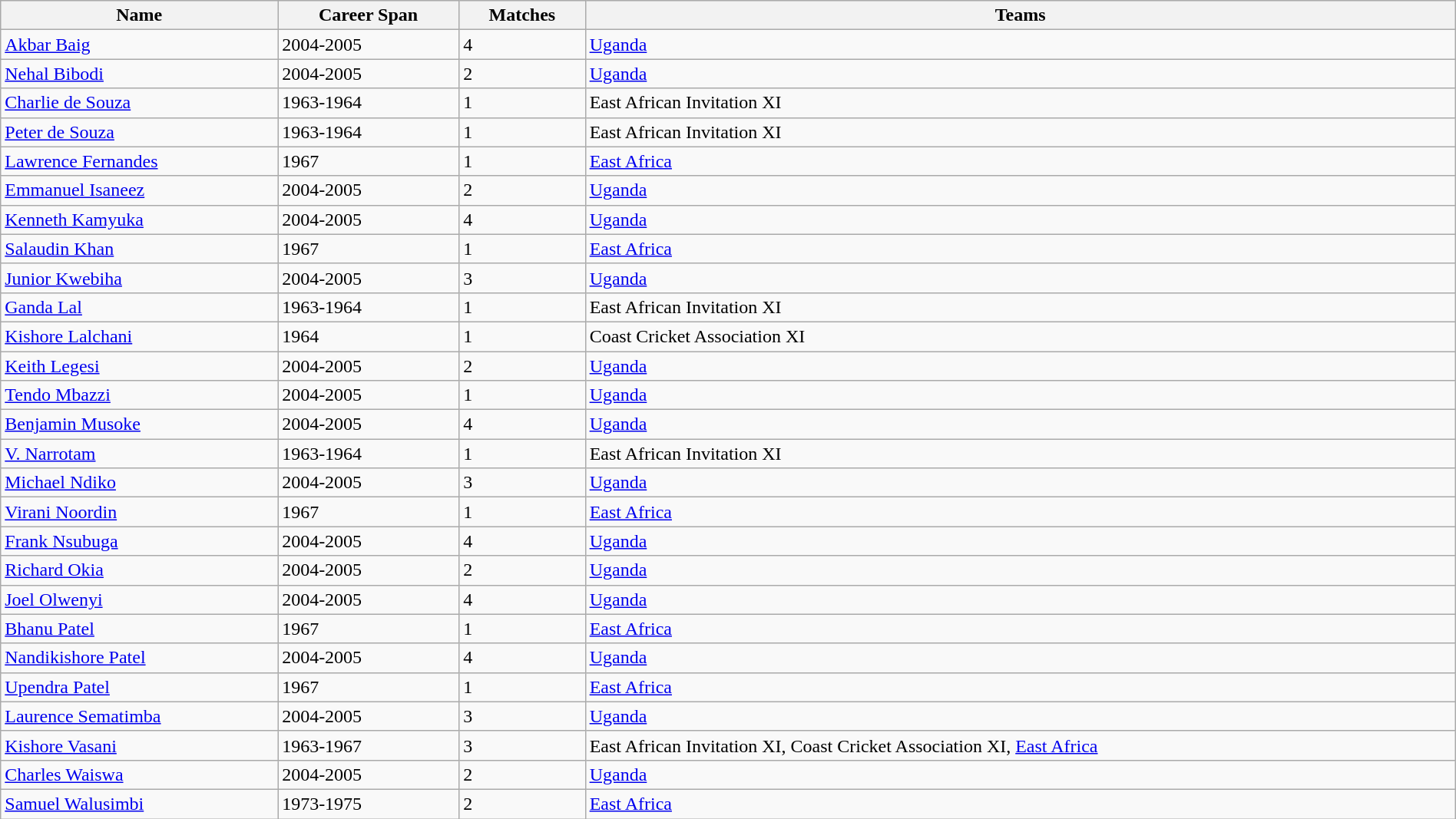<table class="wikitable" width="100%">
<tr bgcolor="#efefef">
<th>Name</th>
<th>Career Span</th>
<th>Matches</th>
<th>Teams</th>
</tr>
<tr>
<td><a href='#'>Akbar Baig</a></td>
<td>2004-2005</td>
<td>4</td>
<td><a href='#'>Uganda</a></td>
</tr>
<tr>
<td><a href='#'>Nehal Bibodi</a></td>
<td>2004-2005</td>
<td>2</td>
<td><a href='#'>Uganda</a></td>
</tr>
<tr>
<td><a href='#'>Charlie de Souza</a></td>
<td>1963-1964</td>
<td>1</td>
<td>East African Invitation XI</td>
</tr>
<tr>
<td><a href='#'>Peter de Souza</a></td>
<td>1963-1964</td>
<td>1</td>
<td>East African Invitation XI</td>
</tr>
<tr>
<td><a href='#'>Lawrence Fernandes</a></td>
<td>1967</td>
<td>1</td>
<td><a href='#'>East Africa</a></td>
</tr>
<tr>
<td><a href='#'>Emmanuel Isaneez</a></td>
<td>2004-2005</td>
<td>2</td>
<td><a href='#'>Uganda</a></td>
</tr>
<tr>
<td><a href='#'>Kenneth Kamyuka</a></td>
<td>2004-2005</td>
<td>4</td>
<td><a href='#'>Uganda</a></td>
</tr>
<tr>
<td><a href='#'>Salaudin Khan</a></td>
<td>1967</td>
<td>1</td>
<td><a href='#'>East Africa</a></td>
</tr>
<tr>
<td><a href='#'>Junior Kwebiha</a></td>
<td>2004-2005</td>
<td>3</td>
<td><a href='#'>Uganda</a></td>
</tr>
<tr>
<td><a href='#'>Ganda Lal</a></td>
<td>1963-1964</td>
<td>1</td>
<td>East African Invitation XI</td>
</tr>
<tr>
<td><a href='#'>Kishore Lalchani</a></td>
<td>1964</td>
<td>1</td>
<td>Coast Cricket Association XI</td>
</tr>
<tr>
<td><a href='#'>Keith Legesi</a></td>
<td>2004-2005</td>
<td>2</td>
<td><a href='#'>Uganda</a></td>
</tr>
<tr>
<td><a href='#'>Tendo Mbazzi</a></td>
<td>2004-2005</td>
<td>1</td>
<td><a href='#'>Uganda</a></td>
</tr>
<tr>
<td><a href='#'>Benjamin Musoke</a></td>
<td>2004-2005</td>
<td>4</td>
<td><a href='#'>Uganda</a></td>
</tr>
<tr>
<td><a href='#'>V. Narrotam</a></td>
<td>1963-1964</td>
<td>1</td>
<td>East African Invitation XI</td>
</tr>
<tr>
<td><a href='#'>Michael Ndiko</a></td>
<td>2004-2005</td>
<td>3</td>
<td><a href='#'>Uganda</a></td>
</tr>
<tr>
<td><a href='#'>Virani Noordin</a></td>
<td>1967</td>
<td>1</td>
<td><a href='#'>East Africa</a></td>
</tr>
<tr>
<td><a href='#'>Frank Nsubuga</a></td>
<td>2004-2005</td>
<td>4</td>
<td><a href='#'>Uganda</a></td>
</tr>
<tr>
<td><a href='#'>Richard Okia</a></td>
<td>2004-2005</td>
<td>2</td>
<td><a href='#'>Uganda</a></td>
</tr>
<tr>
<td><a href='#'>Joel Olwenyi</a></td>
<td>2004-2005</td>
<td>4</td>
<td><a href='#'>Uganda</a></td>
</tr>
<tr>
<td><a href='#'>Bhanu Patel</a></td>
<td>1967</td>
<td>1</td>
<td><a href='#'>East Africa</a></td>
</tr>
<tr>
<td><a href='#'>Nandikishore Patel</a></td>
<td>2004-2005</td>
<td>4</td>
<td><a href='#'>Uganda</a></td>
</tr>
<tr>
<td><a href='#'>Upendra Patel</a></td>
<td>1967</td>
<td>1</td>
<td><a href='#'>East Africa</a></td>
</tr>
<tr>
<td><a href='#'>Laurence Sematimba</a></td>
<td>2004-2005</td>
<td>3</td>
<td><a href='#'>Uganda</a></td>
</tr>
<tr>
<td><a href='#'>Kishore Vasani</a></td>
<td>1963-1967</td>
<td>3</td>
<td>East African Invitation XI, Coast Cricket Association XI, <a href='#'>East Africa</a></td>
</tr>
<tr>
<td><a href='#'>Charles Waiswa</a></td>
<td>2004-2005</td>
<td>2</td>
<td><a href='#'>Uganda</a></td>
</tr>
<tr>
<td><a href='#'>Samuel Walusimbi</a></td>
<td>1973-1975</td>
<td>2</td>
<td><a href='#'>East Africa</a></td>
</tr>
</table>
